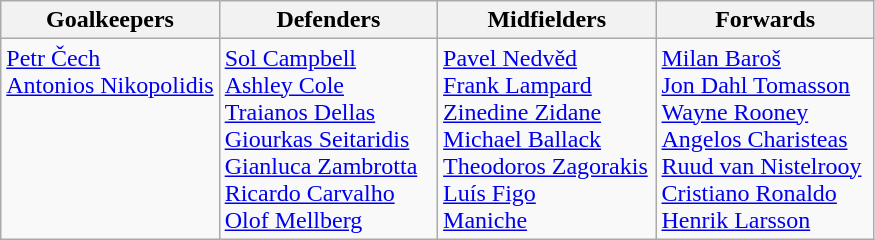<table class="wikitable">
<tr>
<th style="width:25%;">Goalkeepers</th>
<th style="width:25%;">Defenders</th>
<th style="width:25%;">Midfielders</th>
<th style="width:25%;">Forwards</th>
</tr>
<tr style="vertical-align:top;">
<td> <a href='#'>Petr Čech</a><br> <a href='#'>Antonios Nikopolidis</a></td>
<td> <a href='#'>Sol Campbell</a><br> <a href='#'>Ashley Cole</a><br> <a href='#'>Traianos Dellas</a><br> <a href='#'>Giourkas Seitaridis</a><br> <a href='#'>Gianluca Zambrotta</a><br> <a href='#'>Ricardo Carvalho</a><br> <a href='#'>Olof Mellberg</a></td>
<td> <a href='#'>Pavel Nedvěd</a><br> <a href='#'>Frank Lampard</a><br> <a href='#'>Zinedine Zidane</a><br> <a href='#'>Michael Ballack</a><br> <a href='#'>Theodoros Zagorakis</a><br> <a href='#'>Luís Figo</a><br> <a href='#'>Maniche</a></td>
<td> <a href='#'>Milan Baroš</a><br> <a href='#'>Jon Dahl Tomasson</a><br> <a href='#'>Wayne Rooney</a><br> <a href='#'>Angelos Charisteas</a><br> <a href='#'>Ruud van Nistelrooy</a><br> <a href='#'>Cristiano Ronaldo</a><br> <a href='#'>Henrik Larsson</a></td>
</tr>
</table>
